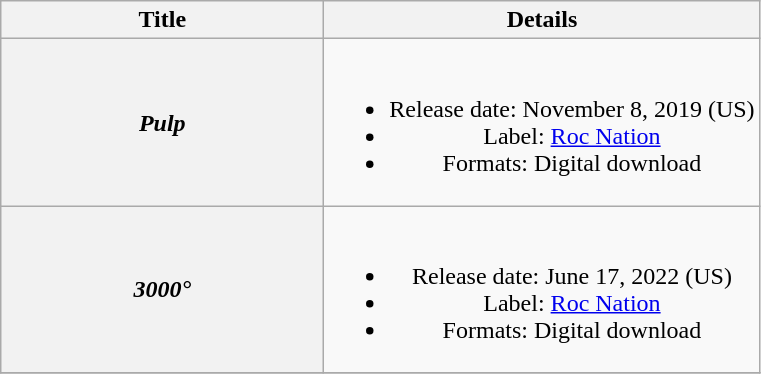<table class="wikitable plainrowheaders" style="text-align:center">
<tr>
<th scope="col" style="width:13em">Title</th>
<th scope="col">Details</th>
</tr>
<tr>
<th scope="row"><em>Pulp</em></th>
<td><br><ul><li>Release date: November 8, 2019 (US)</li><li>Label: <a href='#'>Roc Nation</a></li><li>Formats: Digital download</li></ul></td>
</tr>
<tr>
<th scope="row"><em>3000°</em></th>
<td><br><ul><li>Release date: June 17, 2022 (US)</li><li>Label: <a href='#'>Roc Nation</a></li><li>Formats: Digital download</li></ul></td>
</tr>
<tr>
</tr>
</table>
